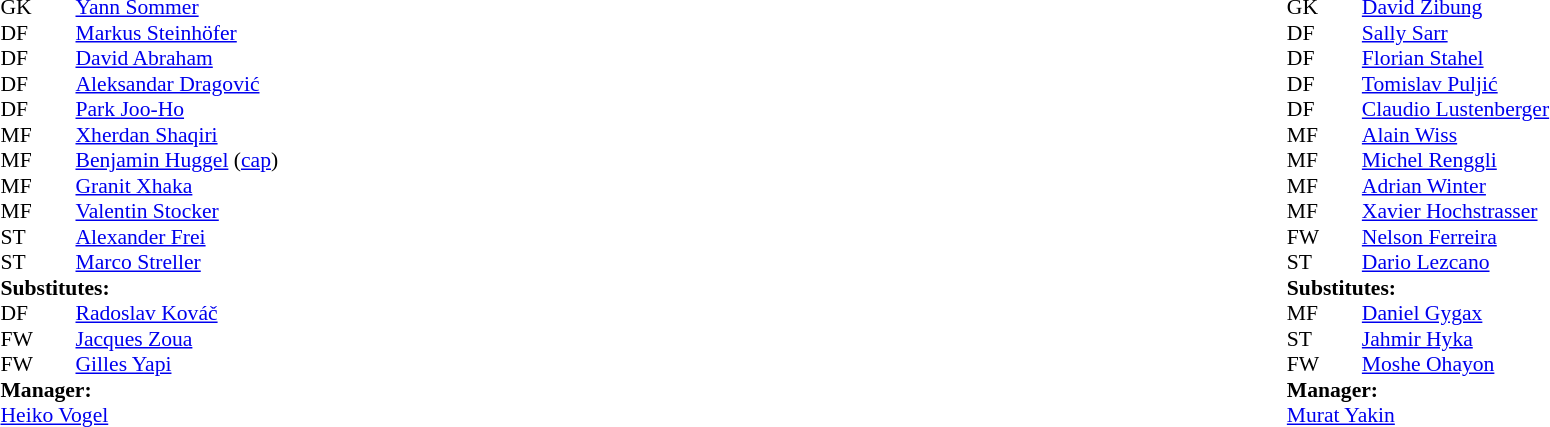<table width="100%">
<tr>
<td valign="top" width="40%"><br><table style="font-size: 90%" cellspacing="0" cellpadding="0">
<tr>
<th width="25"></th>
<th width="25"></th>
</tr>
<tr>
<td>GK</td>
<td></td>
<td> <a href='#'>Yann Sommer</a></td>
<td></td>
<td></td>
</tr>
<tr>
<td>DF</td>
<td></td>
<td> <a href='#'>Markus Steinhöfer</a></td>
<td></td>
<td></td>
</tr>
<tr>
<td>DF</td>
<td></td>
<td> <a href='#'>David Abraham</a></td>
<td></td>
<td></td>
</tr>
<tr>
<td>DF</td>
<td></td>
<td> <a href='#'>Aleksandar Dragović</a></td>
<td></td>
<td></td>
</tr>
<tr>
<td>DF</td>
<td></td>
<td> <a href='#'>Park Joo-Ho</a></td>
<td></td>
<td></td>
</tr>
<tr>
<td>MF</td>
<td></td>
<td> <a href='#'>Xherdan Shaqiri</a></td>
<td></td>
<td></td>
</tr>
<tr>
<td>MF</td>
<td></td>
<td> <a href='#'>Benjamin Huggel</a> (<a href='#'>cap</a>)</td>
<td></td>
<td></td>
</tr>
<tr>
<td>MF</td>
<td></td>
<td> <a href='#'>Granit Xhaka</a></td>
<td></td>
<td></td>
</tr>
<tr>
<td>MF</td>
<td></td>
<td> <a href='#'>Valentin Stocker</a></td>
<td></td>
<td></td>
</tr>
<tr>
<td>ST</td>
<td></td>
<td> <a href='#'>Alexander Frei</a></td>
<td></td>
<td></td>
</tr>
<tr>
<td>ST</td>
<td></td>
<td> <a href='#'>Marco Streller</a></td>
<td></td>
<td></td>
</tr>
<tr>
<td colspan=4><strong>Substitutes:</strong></td>
</tr>
<tr>
<td>DF</td>
<td></td>
<td> <a href='#'>Radoslav Kováč</a></td>
<td></td>
<td></td>
</tr>
<tr>
<td>FW</td>
<td></td>
<td> <a href='#'>Jacques Zoua</a></td>
<td></td>
<td></td>
</tr>
<tr>
<td>FW</td>
<td></td>
<td> <a href='#'>Gilles Yapi</a></td>
<td></td>
<td></td>
</tr>
<tr>
<td colspan=4><strong>Manager:</strong></td>
</tr>
<tr>
<td colspan="4"> <a href='#'>Heiko Vogel</a></td>
</tr>
</table>
</td>
<td valign="top"></td>
<td valign="top" width="50%"><br><table style="font-size: 90%" cellspacing="0" cellpadding="0" align=center>
<tr>
<td colspan="4"></td>
</tr>
<tr>
<th width="25"></th>
<th width="25"></th>
</tr>
<tr>
<td>GK</td>
<td></td>
<td> <a href='#'>David Zibung</a></td>
<td></td>
<td></td>
</tr>
<tr>
<td>DF</td>
<td></td>
<td> <a href='#'>Sally Sarr</a></td>
<td></td>
<td></td>
</tr>
<tr>
<td>DF</td>
<td></td>
<td> <a href='#'>Florian Stahel</a></td>
<td></td>
<td></td>
</tr>
<tr>
<td>DF</td>
<td></td>
<td> <a href='#'>Tomislav Puljić</a></td>
<td></td>
<td></td>
</tr>
<tr>
<td>DF</td>
<td></td>
<td> <a href='#'>Claudio Lustenberger</a></td>
<td></td>
<td></td>
</tr>
<tr>
<td>MF</td>
<td></td>
<td> <a href='#'>Alain Wiss</a></td>
<td></td>
<td></td>
</tr>
<tr>
<td>MF</td>
<td></td>
<td> <a href='#'>Michel Renggli</a></td>
<td></td>
<td></td>
</tr>
<tr>
<td>MF</td>
<td></td>
<td> <a href='#'>Adrian Winter</a></td>
<td></td>
<td></td>
</tr>
<tr>
<td>MF</td>
<td></td>
<td> <a href='#'>Xavier Hochstrasser</a></td>
<td></td>
<td></td>
</tr>
<tr>
<td>FW</td>
<td></td>
<td> <a href='#'>Nelson Ferreira</a></td>
<td></td>
<td></td>
</tr>
<tr>
<td>ST</td>
<td></td>
<td> <a href='#'>Dario Lezcano</a></td>
<td></td>
<td></td>
</tr>
<tr>
<td colspan=4><strong>Substitutes:</strong></td>
</tr>
<tr>
<td>MF</td>
<td></td>
<td> <a href='#'>Daniel Gygax</a></td>
<td></td>
<td></td>
</tr>
<tr>
<td>ST</td>
<td></td>
<td> <a href='#'>Jahmir Hyka</a></td>
<td></td>
<td></td>
</tr>
<tr>
<td>FW</td>
<td></td>
<td> <a href='#'>Moshe Ohayon</a></td>
<td></td>
<td></td>
</tr>
<tr>
<td colspan=4><strong>Manager:</strong></td>
</tr>
<tr>
<td colspan="4"> <a href='#'>Murat Yakin</a></td>
</tr>
</table>
</td>
</tr>
</table>
